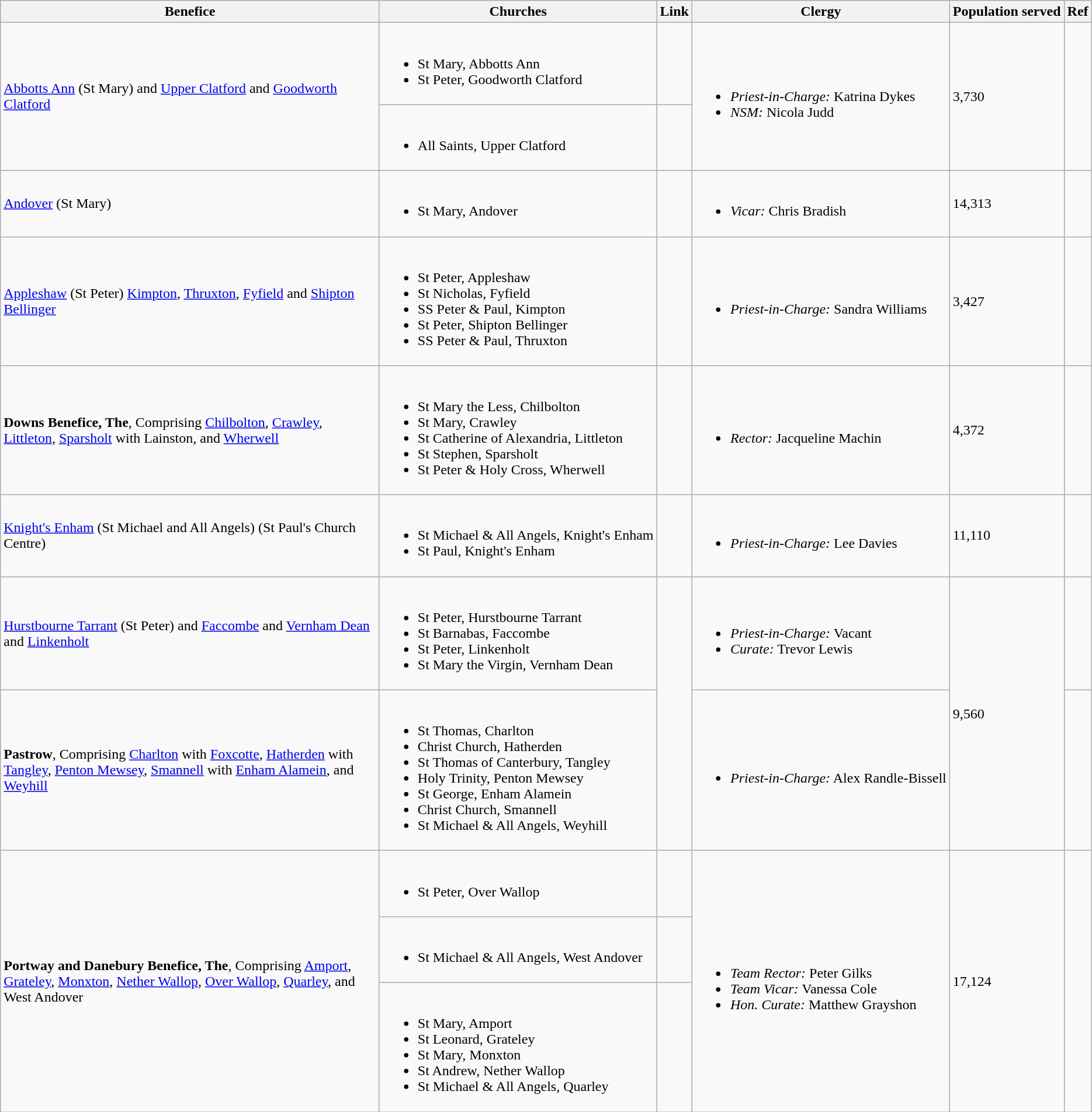<table class="wikitable">
<tr>
<th style="width:425px;">Benefice</th>
<th>Churches</th>
<th>Link</th>
<th>Clergy</th>
<th>Population served</th>
<th>Ref</th>
</tr>
<tr>
<td rowspan="2"><a href='#'>Abbotts Ann</a> (St Mary) and <a href='#'>Upper Clatford</a> and <a href='#'>Goodworth Clatford</a></td>
<td><br><ul><li>St Mary, Abbotts Ann</li><li>St Peter, Goodworth Clatford</li></ul></td>
<td></td>
<td rowspan="2"><br><ul><li><em>Priest-in-Charge:</em> Katrina Dykes</li><li><em>NSM:</em> Nicola Judd</li></ul></td>
<td rowspan="2">3,730</td>
<td rowspan="2"></td>
</tr>
<tr>
<td><br><ul><li>All Saints, Upper Clatford</li></ul></td>
<td></td>
</tr>
<tr>
<td><a href='#'>Andover</a> (St Mary)</td>
<td><br><ul><li>St Mary, Andover</li></ul></td>
<td></td>
<td><br><ul><li><em>Vicar:</em> Chris Bradish</li></ul></td>
<td>14,313</td>
<td></td>
</tr>
<tr>
<td><a href='#'>Appleshaw</a> (St Peter) <a href='#'>Kimpton</a>, <a href='#'>Thruxton</a>, <a href='#'>Fyfield</a> and <a href='#'>Shipton Bellinger</a></td>
<td><br><ul><li>St Peter, Appleshaw</li><li>St Nicholas, Fyfield</li><li>SS Peter & Paul, Kimpton</li><li>St Peter, Shipton Bellinger</li><li>SS Peter & Paul, Thruxton</li></ul></td>
<td></td>
<td><br><ul><li><em>Priest-in-Charge:</em> Sandra Williams</li></ul></td>
<td>3,427</td>
<td></td>
</tr>
<tr>
<td><strong>Downs Benefice, The</strong>, Comprising <a href='#'>Chilbolton</a>, <a href='#'>Crawley</a>, <a href='#'>Littleton</a>, <a href='#'>Sparsholt</a> with Lainston, and <a href='#'>Wherwell</a></td>
<td><br><ul><li>St Mary the Less, Chilbolton</li><li>St Mary, Crawley</li><li>St Catherine of Alexandria, Littleton</li><li>St Stephen, Sparsholt</li><li>St Peter & Holy Cross, Wherwell</li></ul></td>
<td></td>
<td><br><ul><li><em>Rector:</em> Jacqueline Machin</li></ul></td>
<td>4,372</td>
<td></td>
</tr>
<tr>
<td><a href='#'>Knight's Enham</a> (St Michael and All Angels) (St Paul's Church Centre)</td>
<td><br><ul><li>St Michael & All Angels, Knight's Enham</li><li>St Paul, Knight's Enham</li></ul></td>
<td></td>
<td><br><ul><li><em>Priest-in-Charge:</em> Lee Davies</li></ul></td>
<td>11,110</td>
<td></td>
</tr>
<tr>
<td><a href='#'>Hurstbourne Tarrant</a> (St Peter) and <a href='#'>Faccombe</a> and <a href='#'>Vernham Dean</a> and <a href='#'>Linkenholt</a></td>
<td><br><ul><li>St Peter, Hurstbourne Tarrant</li><li>St Barnabas, Faccombe</li><li>St Peter, Linkenholt</li><li>St Mary the Virgin, Vernham Dean</li></ul></td>
<td rowspan="2"></td>
<td><br><ul><li><em>Priest-in-Charge:</em> Vacant</li><li><em>Curate:</em> Trevor Lewis</li></ul></td>
<td rowspan="2">9,560</td>
<td></td>
</tr>
<tr>
<td><strong>Pastrow</strong>, Comprising <a href='#'>Charlton</a> with <a href='#'>Foxcotte</a>, <a href='#'>Hatherden</a> with <a href='#'>Tangley</a>, <a href='#'>Penton Mewsey</a>, <a href='#'>Smannell</a> with <a href='#'>Enham Alamein</a>, and <a href='#'>Weyhill</a></td>
<td><br><ul><li>St Thomas, Charlton</li><li>Christ Church, Hatherden</li><li>St Thomas of Canterbury, Tangley</li><li>Holy Trinity, Penton Mewsey</li><li>St George, Enham Alamein</li><li>Christ Church, Smannell</li><li>St Michael & All Angels, Weyhill</li></ul></td>
<td><br><ul><li><em>Priest-in-Charge:</em> Alex Randle-Bissell</li></ul></td>
<td></td>
</tr>
<tr>
<td rowspan="3"><strong>Portway and Danebury Benefice, The</strong>, Comprising <a href='#'>Amport</a>, <a href='#'>Grateley</a>, <a href='#'>Monxton</a>, <a href='#'>Nether Wallop</a>, <a href='#'>Over Wallop</a>, <a href='#'>Quarley</a>, and West Andover</td>
<td><br><ul><li>St Peter, Over Wallop</li></ul></td>
<td></td>
<td rowspan="3"><br><ul><li><em>Team Rector:</em> Peter Gilks</li><li><em>Team Vicar:</em> Vanessa Cole</li><li><em>Hon. Curate:</em> Matthew Grayshon</li></ul></td>
<td rowspan="3">17,124</td>
<td rowspan="3"></td>
</tr>
<tr>
<td><br><ul><li>St Michael & All Angels, West Andover</li></ul></td>
<td> </td>
</tr>
<tr>
<td><br><ul><li>St Mary, Amport</li><li>St Leonard, Grateley</li><li>St Mary, Monxton</li><li>St Andrew, Nether Wallop</li><li>St Michael & All Angels, Quarley</li></ul></td>
<td></td>
</tr>
</table>
